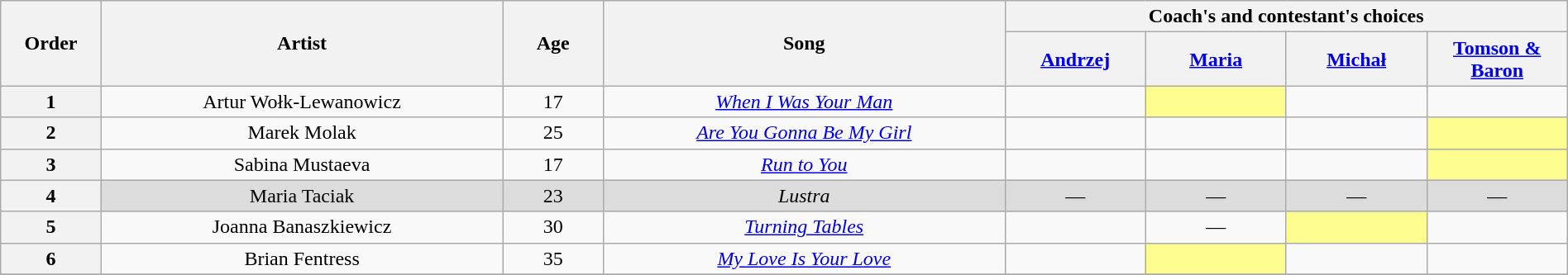<table class="wikitable" style="text-align:center; width:100%;">
<tr>
<th scope="col" rowspan="2" style="width:05%;">Order</th>
<th scope="col" rowspan="2" style="width:20%;">Artist</th>
<th scope="col" rowspan="2" style="width:05%;">Age</th>
<th scope="col" rowspan="2" style="width:20%;">Song</th>
<th scope="col" colspan="4" style="width:32%;">Coach's and contestant's choices</th>
</tr>
<tr>
<th style="width:07%;"><a href='#'>Andrzej</a></th>
<th style="width:07%;"><a href='#'>Maria</a></th>
<th style="width:07%;"><a href='#'>Michał</a></th>
<th style="width:07%;"><a href='#'>Tomson & Baron</a></th>
</tr>
<tr>
<th>1</th>
<td>Artur Wołk-Lewanowicz</td>
<td>17</td>
<td><em><a href='#'>When I Was Your Man</a></em></td>
<td><strong></strong></td>
<td style="background:#fdfc8f;"><strong></strong></td>
<td><strong></strong></td>
<td><strong></strong></td>
</tr>
<tr>
<th>2</th>
<td>Marek Molak</td>
<td>25</td>
<td><em><a href='#'>Are You Gonna Be My Girl</a></em></td>
<td><strong></strong></td>
<td><strong></strong></td>
<td><strong></strong></td>
<td style="background:#fdfc8f;"><strong></strong></td>
</tr>
<tr>
<th>3</th>
<td>Sabina Mustaeva</td>
<td>17</td>
<td><em><a href='#'>Run to You</a></em></td>
<td><strong></strong></td>
<td><strong></strong></td>
<td><strong></strong></td>
<td style="background:#fdfc8f;"><strong></strong></td>
</tr>
<tr>
<th>4</th>
<td style="background:#DCDCDC;">Maria Taciak</td>
<td style="background:#DCDCDC;">23</td>
<td style="background:#DCDCDC;"><em>Lustra</em></td>
<td style="background:#DCDCDC;">—</td>
<td style="background:#DCDCDC;">—</td>
<td style="background:#DCDCDC;">—</td>
<td style="background:#DCDCDC;">—</td>
</tr>
<tr>
<th>5</th>
<td>Joanna Banaszkiewicz</td>
<td>30</td>
<td><em><a href='#'>Turning Tables</a></em></td>
<td><strong></strong></td>
<td>—</td>
<td style="background:#fdfc8f;"><strong></strong></td>
<td><strong></strong></td>
</tr>
<tr>
<th>6</th>
<td>Brian Fentress</td>
<td>35</td>
<td><em><a href='#'>My Love Is Your Love</a></em></td>
<td><strong></strong></td>
<td style="background:#fdfc8f;"><strong></strong></td>
<td><strong></strong></td>
<td><strong></strong></td>
</tr>
<tr>
</tr>
</table>
